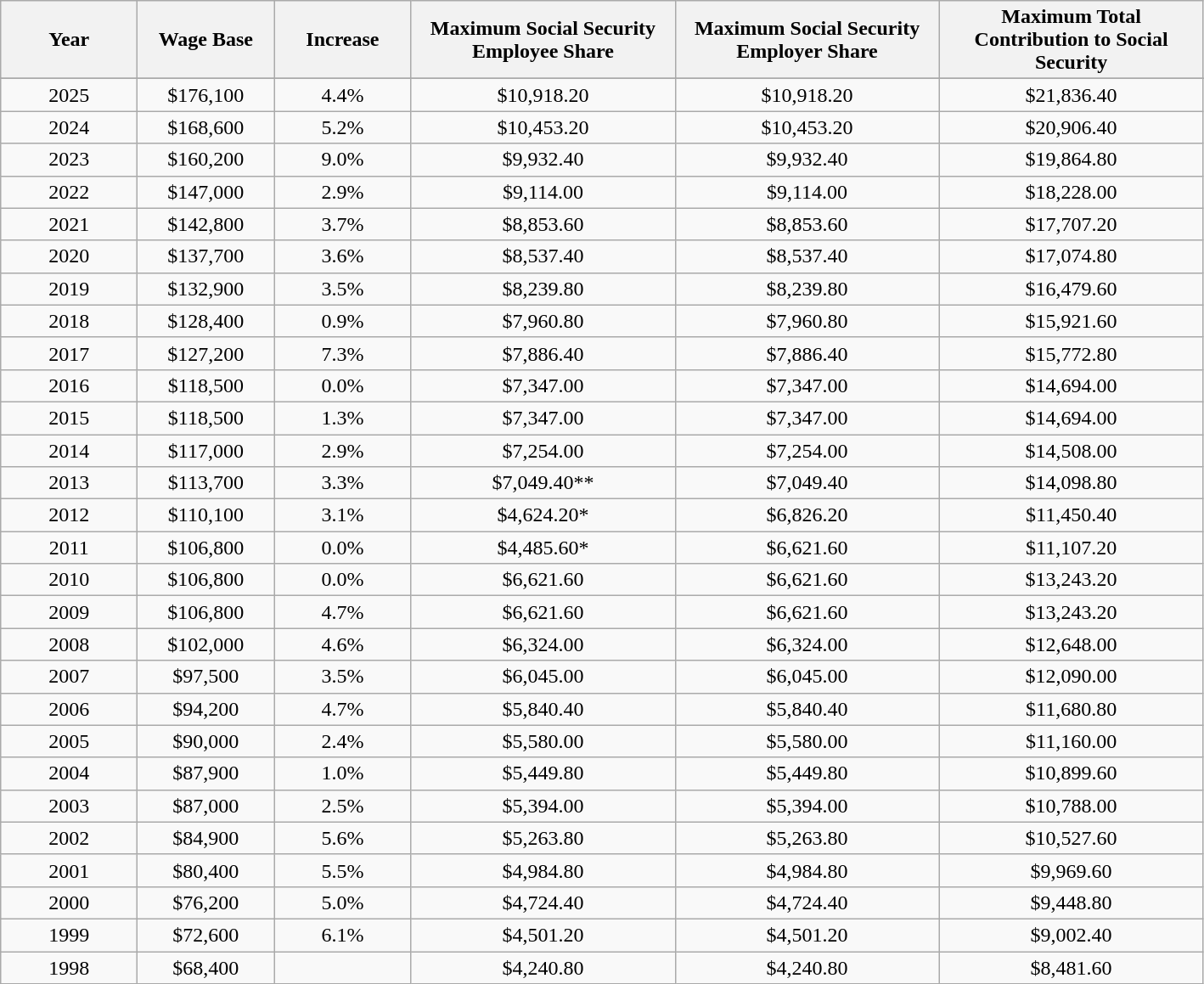<table class="wikitable sortable">
<tr>
<th width=100>Year</th>
<th width=100>Wage Base</th>
<th width=100>Increase</th>
<th width=200>Maximum Social Security Employee Share</th>
<th width=200>Maximum Social Security Employer Share</th>
<th width=200>Maximum Total Contribution to Social Security</th>
</tr>
<tr>
</tr>
<tr align="center">
<td>2025</td>
<td>$176,100</td>
<td>4.4%</td>
<td>$10,918.20</td>
<td>$10,918.20</td>
<td>$21,836.40</td>
</tr>
<tr align="center">
<td>2024</td>
<td>$168,600</td>
<td>5.2%</td>
<td>$10,453.20</td>
<td>$10,453.20</td>
<td>$20,906.40</td>
</tr>
<tr align="center">
<td>2023</td>
<td>$160,200</td>
<td>9.0%</td>
<td>$9,932.40</td>
<td>$9,932.40</td>
<td>$19,864.80</td>
</tr>
<tr align="center">
<td>2022</td>
<td>$147,000</td>
<td>2.9%</td>
<td>$9,114.00</td>
<td>$9,114.00</td>
<td>$18,228.00</td>
</tr>
<tr align="center">
<td>2021</td>
<td>$142,800</td>
<td>3.7%</td>
<td>$8,853.60</td>
<td>$8,853.60</td>
<td>$17,707.20</td>
</tr>
<tr align="center">
<td>2020</td>
<td>$137,700</td>
<td>3.6%</td>
<td>$8,537.40</td>
<td>$8,537.40</td>
<td>$17,074.80</td>
</tr>
<tr align="center">
<td>2019</td>
<td>$132,900</td>
<td>3.5%</td>
<td>$8,239.80</td>
<td>$8,239.80</td>
<td>$16,479.60</td>
</tr>
<tr align="center">
<td>2018</td>
<td>$128,400</td>
<td>0.9%</td>
<td>$7,960.80</td>
<td>$7,960.80</td>
<td>$15,921.60</td>
</tr>
<tr align="center">
<td>2017</td>
<td>$127,200</td>
<td>7.3%</td>
<td>$7,886.40</td>
<td>$7,886.40</td>
<td>$15,772.80</td>
</tr>
<tr align="center">
<td>2016</td>
<td>$118,500</td>
<td>0.0%</td>
<td>$7,347.00</td>
<td>$7,347.00</td>
<td>$14,694.00</td>
</tr>
<tr align="center">
<td>2015</td>
<td>$118,500</td>
<td>1.3%</td>
<td>$7,347.00</td>
<td>$7,347.00</td>
<td>$14,694.00</td>
</tr>
<tr align="center">
<td>2014</td>
<td>$117,000</td>
<td>2.9%</td>
<td>$7,254.00</td>
<td>$7,254.00</td>
<td>$14,508.00</td>
</tr>
<tr align="center">
<td>2013</td>
<td>$113,700</td>
<td>3.3%</td>
<td>$7,049.40**</td>
<td>$7,049.40</td>
<td>$14,098.80</td>
</tr>
<tr align="center">
<td>2012</td>
<td>$110,100</td>
<td>3.1%</td>
<td>$4,624.20*</td>
<td>$6,826.20</td>
<td>$11,450.40</td>
</tr>
<tr align="center">
<td>2011</td>
<td>$106,800</td>
<td>0.0%</td>
<td>$4,485.60*</td>
<td>$6,621.60</td>
<td>$11,107.20</td>
</tr>
<tr align="center">
<td>2010</td>
<td>$106,800</td>
<td>0.0%</td>
<td>$6,621.60</td>
<td>$6,621.60</td>
<td>$13,243.20</td>
</tr>
<tr align="center">
<td>2009</td>
<td>$106,800</td>
<td>4.7%</td>
<td>$6,621.60</td>
<td>$6,621.60</td>
<td>$13,243.20</td>
</tr>
<tr align="center">
<td>2008</td>
<td>$102,000</td>
<td>4.6%</td>
<td>$6,324.00</td>
<td>$6,324.00</td>
<td>$12,648.00</td>
</tr>
<tr align="center">
<td>2007</td>
<td>$97,500</td>
<td>3.5%</td>
<td>$6,045.00</td>
<td>$6,045.00</td>
<td>$12,090.00</td>
</tr>
<tr align="center">
<td>2006</td>
<td>$94,200</td>
<td>4.7%</td>
<td>$5,840.40</td>
<td>$5,840.40</td>
<td>$11,680.80</td>
</tr>
<tr align="center">
<td>2005</td>
<td>$90,000</td>
<td>2.4%</td>
<td>$5,580.00</td>
<td>$5,580.00</td>
<td>$11,160.00</td>
</tr>
<tr align="center">
<td>2004</td>
<td>$87,900</td>
<td>1.0%</td>
<td>$5,449.80</td>
<td>$5,449.80</td>
<td>$10,899.60</td>
</tr>
<tr align="center">
<td>2003</td>
<td>$87,000</td>
<td>2.5%</td>
<td>$5,394.00</td>
<td>$5,394.00</td>
<td>$10,788.00</td>
</tr>
<tr align="center">
<td>2002</td>
<td>$84,900</td>
<td>5.6%</td>
<td>$5,263.80</td>
<td>$5,263.80</td>
<td>$10,527.60</td>
</tr>
<tr align="center">
<td>2001</td>
<td>$80,400</td>
<td>5.5%</td>
<td>$4,984.80</td>
<td>$4,984.80</td>
<td>$9,969.60</td>
</tr>
<tr align="center">
<td>2000</td>
<td>$76,200</td>
<td>5.0%</td>
<td>$4,724.40</td>
<td>$4,724.40</td>
<td>$9,448.80</td>
</tr>
<tr align="center">
<td>1999</td>
<td>$72,600</td>
<td>6.1%</td>
<td>$4,501.20</td>
<td>$4,501.20</td>
<td>$9,002.40</td>
</tr>
<tr align="center">
<td>1998</td>
<td>$68,400</td>
<td></td>
<td>$4,240.80</td>
<td>$4,240.80</td>
<td>$8,481.60</td>
</tr>
</table>
